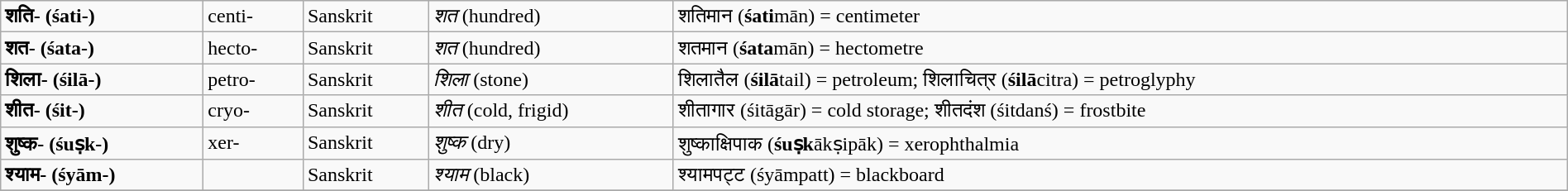<table class="wikitable sortable" width="100%">
<tr>
<td><strong>शति- (śati-)</strong></td>
<td>centi-</td>
<td>Sanskrit</td>
<td><em>शत</em> (hundred)</td>
<td>शतिमान (<strong>śati</strong>mān) = centimeter</td>
</tr>
<tr>
<td><strong>शत- (śata-)</strong></td>
<td>hecto-</td>
<td>Sanskrit</td>
<td><em>शत</em> (hundred)</td>
<td>शतमान (<strong>śata</strong>mān) = hectometre</td>
</tr>
<tr>
<td><strong>शिला- (śilā-)</strong></td>
<td>petro-</td>
<td>Sanskrit</td>
<td><em>शिला</em> (stone)</td>
<td>शिलातैल (<strong>śilā</strong>tail) = petroleum; शिलाचित्र (<strong>śilā</strong>citra) = petroglyphy</td>
</tr>
<tr>
<td><strong>शीत- (śit-)</strong></td>
<td>cryo-</td>
<td>Sanskrit</td>
<td><em>शीत</em> (cold, frigid)</td>
<td>शीतागार (śitāgār) = cold storage; शीतदंश (śitdanś) = frostbite</td>
</tr>
<tr>
<td><strong>शुष्क- (śuṣk-)</strong></td>
<td>xer-</td>
<td>Sanskrit</td>
<td><em>शुष्क</em> (dry)</td>
<td>शुष्काक्षिपाक (<strong>śuṣk</strong>ākṣipāk) = xerophthalmia</td>
</tr>
<tr>
<td><strong>श्याम- (śyām-)</strong></td>
<td></td>
<td>Sanskrit</td>
<td><em>श्याम</em> (black)</td>
<td>श्यामपट्ट (śyāmpatt) = blackboard</td>
</tr>
<tr>
</tr>
</table>
